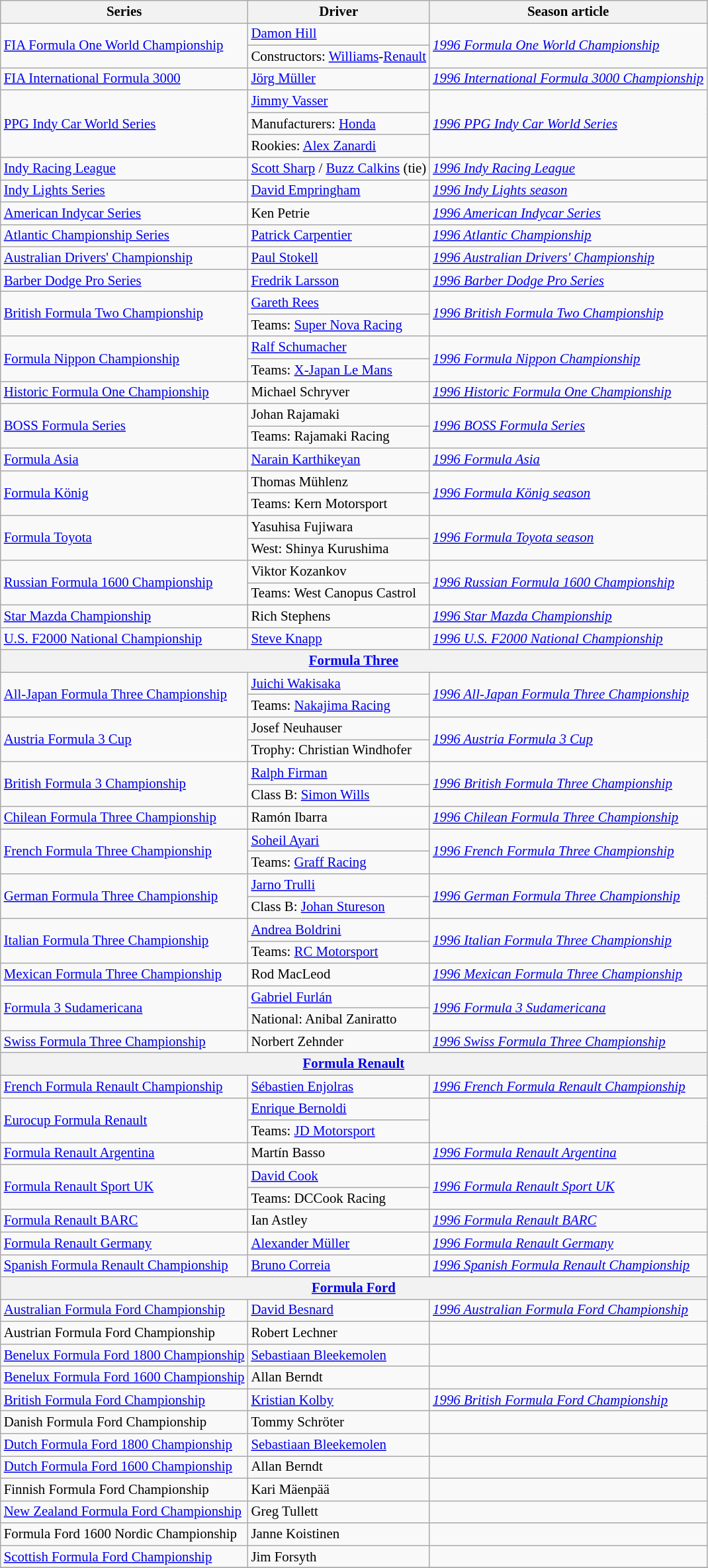<table class="wikitable" style="font-size: 87%;">
<tr>
<th>Series</th>
<th>Driver</th>
<th>Season article</th>
</tr>
<tr>
<td rowspan=2><a href='#'>FIA Formula One World Championship</a></td>
<td> <a href='#'>Damon Hill</a></td>
<td rowspan=2><em><a href='#'>1996 Formula One World Championship</a></em></td>
</tr>
<tr>
<td>Constructors:  <a href='#'>Williams</a>-<a href='#'>Renault</a></td>
</tr>
<tr>
<td><a href='#'>FIA International Formula 3000</a></td>
<td> <a href='#'>Jörg Müller</a></td>
<td><em><a href='#'>1996 International Formula 3000 Championship</a></em></td>
</tr>
<tr>
<td rowspan=3><a href='#'>PPG Indy Car World Series</a></td>
<td> <a href='#'>Jimmy Vasser</a></td>
<td rowspan=3><em><a href='#'>1996 PPG Indy Car World Series</a></em></td>
</tr>
<tr>
<td>Manufacturers:  <a href='#'>Honda</a></td>
</tr>
<tr>
<td>Rookies:  <a href='#'>Alex Zanardi</a></td>
</tr>
<tr>
<td><a href='#'>Indy Racing League</a></td>
<td> <a href='#'>Scott Sharp</a> /  <a href='#'>Buzz Calkins</a> (tie)</td>
<td><em><a href='#'>1996 Indy Racing League</a></em></td>
</tr>
<tr>
<td><a href='#'>Indy Lights Series</a></td>
<td> <a href='#'>David Empringham</a></td>
<td><em><a href='#'>1996 Indy Lights season</a></em></td>
</tr>
<tr>
<td><a href='#'>American Indycar Series</a></td>
<td> Ken Petrie</td>
<td><em><a href='#'>1996 American Indycar Series</a></em></td>
</tr>
<tr>
<td><a href='#'>Atlantic Championship Series</a></td>
<td> <a href='#'>Patrick Carpentier</a></td>
<td><em><a href='#'>1996 Atlantic Championship</a></em></td>
</tr>
<tr>
<td><a href='#'>Australian Drivers' Championship</a></td>
<td> <a href='#'>Paul Stokell</a></td>
<td><em><a href='#'>1996 Australian Drivers' Championship</a></em></td>
</tr>
<tr>
<td><a href='#'>Barber Dodge Pro Series</a></td>
<td> <a href='#'>Fredrik Larsson</a></td>
<td><em><a href='#'>1996 Barber Dodge Pro Series</a></em></td>
</tr>
<tr>
<td rowspan=2><a href='#'>British Formula Two Championship</a></td>
<td> <a href='#'>Gareth Rees</a></td>
<td rowspan=2><em><a href='#'>1996 British Formula Two Championship</a></em></td>
</tr>
<tr>
<td>Teams:  <a href='#'>Super Nova Racing</a></td>
</tr>
<tr>
<td rowspan=2><a href='#'>Formula Nippon Championship</a></td>
<td> <a href='#'>Ralf Schumacher</a></td>
<td rowspan=2><em><a href='#'>1996 Formula Nippon Championship</a></em></td>
</tr>
<tr>
<td>Teams:  <a href='#'>X-Japan Le Mans</a></td>
</tr>
<tr>
<td><a href='#'>Historic Formula One Championship</a></td>
<td> Michael Schryver</td>
<td><em><a href='#'>1996 Historic Formula One Championship</a></em></td>
</tr>
<tr>
<td rowspan=2><a href='#'>BOSS Formula Series</a></td>
<td> Johan Rajamaki</td>
<td rowspan=2><em><a href='#'>1996 BOSS Formula Series</a></em></td>
</tr>
<tr>
<td>Teams:  Rajamaki Racing</td>
</tr>
<tr>
<td><a href='#'>Formula Asia</a></td>
<td> <a href='#'>Narain Karthikeyan</a></td>
<td><em><a href='#'>1996 Formula Asia</a></em></td>
</tr>
<tr>
<td rowspan=2><a href='#'>Formula König</a></td>
<td> Thomas Mühlenz</td>
<td rowspan=2><em><a href='#'>1996 Formula König season</a></em></td>
</tr>
<tr>
<td>Teams:  Kern Motorsport</td>
</tr>
<tr>
<td rowspan=2><a href='#'>Formula Toyota</a></td>
<td> Yasuhisa Fujiwara</td>
<td rowspan=2><em><a href='#'>1996 Formula Toyota season</a></em></td>
</tr>
<tr>
<td>West:  Shinya Kurushima</td>
</tr>
<tr>
<td rowspan=2><a href='#'>Russian Formula 1600 Championship</a></td>
<td> Viktor Kozankov</td>
<td rowspan=2><em><a href='#'>1996 Russian Formula 1600 Championship</a></em></td>
</tr>
<tr>
<td>Teams:  West Canopus Castrol</td>
</tr>
<tr>
<td><a href='#'>Star Mazda Championship</a></td>
<td> Rich Stephens</td>
<td><em><a href='#'>1996 Star Mazda Championship</a></em></td>
</tr>
<tr>
<td><a href='#'>U.S. F2000 National Championship</a></td>
<td> <a href='#'>Steve Knapp</a></td>
<td><em><a href='#'>1996 U.S. F2000 National Championship</a></em></td>
</tr>
<tr>
<th colspan=3><a href='#'>Formula Three</a></th>
</tr>
<tr>
<td rowspan="2"><a href='#'>All-Japan Formula Three Championship</a></td>
<td> <a href='#'>Juichi Wakisaka</a></td>
<td rowspan="2"><em><a href='#'>1996 All-Japan Formula Three Championship</a></em></td>
</tr>
<tr>
<td>Teams:  <a href='#'>Nakajima Racing</a></td>
</tr>
<tr>
<td rowspan=2><a href='#'>Austria Formula 3 Cup</a></td>
<td> Josef Neuhauser</td>
<td rowspan=2><em><a href='#'>1996 Austria Formula 3 Cup</a></em></td>
</tr>
<tr>
<td>Trophy:  Christian Windhofer</td>
</tr>
<tr>
<td rowspan=2><a href='#'>British Formula 3 Championship</a></td>
<td> <a href='#'>Ralph Firman</a></td>
<td rowspan=2><em><a href='#'>1996 British Formula Three Championship</a></em></td>
</tr>
<tr>
<td>Class B:  <a href='#'>Simon Wills</a></td>
</tr>
<tr>
<td><a href='#'>Chilean Formula Three Championship</a></td>
<td> Ramón Ibarra</td>
<td><em><a href='#'>1996 Chilean Formula Three Championship</a></em></td>
</tr>
<tr>
<td rowspan=2><a href='#'>French Formula Three Championship</a></td>
<td> <a href='#'>Soheil Ayari</a></td>
<td rowspan=2><em><a href='#'>1996 French Formula Three Championship</a></em></td>
</tr>
<tr>
<td>Teams:  <a href='#'>Graff Racing</a></td>
</tr>
<tr>
<td rowspan=2><a href='#'>German Formula Three Championship</a></td>
<td> <a href='#'>Jarno Trulli</a></td>
<td rowspan=2><em><a href='#'>1996 German Formula Three Championship</a></em></td>
</tr>
<tr>
<td>Class B:  <a href='#'>Johan Stureson</a></td>
</tr>
<tr>
<td rowspan=2><a href='#'>Italian Formula Three Championship</a></td>
<td> <a href='#'>Andrea Boldrini</a></td>
<td rowspan=2><em><a href='#'>1996 Italian Formula Three Championship</a></em></td>
</tr>
<tr>
<td>Teams:  <a href='#'>RC Motorsport</a></td>
</tr>
<tr>
<td><a href='#'>Mexican Formula Three Championship</a></td>
<td> Rod MacLeod</td>
<td><em><a href='#'>1996 Mexican Formula Three Championship</a></em></td>
</tr>
<tr>
<td rowspan=2><a href='#'>Formula 3 Sudamericana</a></td>
<td> <a href='#'>Gabriel Furlán</a></td>
<td rowspan=2><em><a href='#'>1996 Formula 3 Sudamericana</a></em></td>
</tr>
<tr>
<td>National:  Anibal Zaniratto</td>
</tr>
<tr>
<td><a href='#'>Swiss Formula Three Championship</a></td>
<td> Norbert Zehnder</td>
<td><em><a href='#'>1996 Swiss Formula Three Championship</a></em></td>
</tr>
<tr>
<th colspan=3><a href='#'>Formula Renault</a></th>
</tr>
<tr>
<td><a href='#'>French Formula Renault Championship</a></td>
<td> <a href='#'>Sébastien Enjolras</a></td>
<td><em><a href='#'>1996 French Formula Renault Championship</a></em></td>
</tr>
<tr>
<td rowspan=2><a href='#'>Eurocup Formula Renault</a></td>
<td> <a href='#'>Enrique Bernoldi</a></td>
<td rowspan=2></td>
</tr>
<tr>
<td>Teams:  <a href='#'>JD Motorsport</a></td>
</tr>
<tr>
<td><a href='#'>Formula Renault Argentina</a></td>
<td> Martín Basso</td>
<td><em><a href='#'>1996 Formula Renault Argentina</a></em></td>
</tr>
<tr>
<td rowspan=2><a href='#'>Formula Renault Sport UK</a></td>
<td> <a href='#'>David Cook</a></td>
<td rowspan=2><em><a href='#'>1996 Formula Renault Sport UK</a></em></td>
</tr>
<tr>
<td>Teams:  DCCook Racing</td>
</tr>
<tr>
<td><a href='#'>Formula Renault BARC</a></td>
<td> Ian Astley</td>
<td><em><a href='#'>1996 Formula Renault BARC</a></em></td>
</tr>
<tr>
<td><a href='#'>Formula Renault Germany</a></td>
<td> <a href='#'>Alexander Müller</a></td>
<td><em><a href='#'>1996 Formula Renault Germany</a></em></td>
</tr>
<tr>
<td><a href='#'>Spanish Formula Renault Championship</a></td>
<td> <a href='#'>Bruno Correia</a></td>
<td><em><a href='#'>1996 Spanish Formula Renault Championship</a></em></td>
</tr>
<tr>
<th colspan=3><a href='#'>Formula Ford</a></th>
</tr>
<tr>
<td><a href='#'>Australian Formula Ford Championship</a></td>
<td> <a href='#'>David Besnard</a></td>
<td><em><a href='#'>1996 Australian Formula Ford Championship</a></em></td>
</tr>
<tr>
<td>Austrian Formula Ford Championship</td>
<td> Robert Lechner</td>
<td></td>
</tr>
<tr>
<td><a href='#'>Benelux Formula Ford 1800 Championship</a></td>
<td> <a href='#'>Sebastiaan Bleekemolen</a></td>
<td></td>
</tr>
<tr>
<td><a href='#'>Benelux Formula Ford 1600 Championship</a></td>
<td> Allan Berndt</td>
<td></td>
</tr>
<tr>
<td><a href='#'>British Formula Ford Championship</a></td>
<td> <a href='#'>Kristian Kolby</a></td>
<td><em><a href='#'>1996 British Formula Ford Championship</a></em></td>
</tr>
<tr>
<td>Danish Formula Ford Championship</td>
<td> Tommy Schröter</td>
<td></td>
</tr>
<tr>
<td><a href='#'>Dutch Formula Ford 1800 Championship</a></td>
<td> <a href='#'>Sebastiaan Bleekemolen</a></td>
<td></td>
</tr>
<tr>
<td><a href='#'>Dutch Formula Ford 1600 Championship</a></td>
<td> Allan Berndt</td>
<td></td>
</tr>
<tr>
<td>Finnish Formula Ford Championship</td>
<td> Kari Mäenpää</td>
<td></td>
</tr>
<tr>
<td><a href='#'>New Zealand Formula Ford Championship</a></td>
<td> Greg Tullett</td>
<td></td>
</tr>
<tr>
<td>Formula Ford 1600 Nordic Championship</td>
<td> Janne Koistinen</td>
<td></td>
</tr>
<tr>
<td><a href='#'>Scottish Formula Ford Championship</a></td>
<td> Jim Forsyth</td>
<td></td>
</tr>
<tr>
</tr>
</table>
